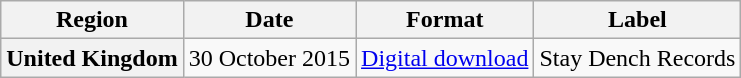<table class="wikitable plainrowheaders">
<tr>
<th scope="col">Region</th>
<th scope="col">Date</th>
<th scope="col">Format</th>
<th scope="col">Label</th>
</tr>
<tr>
<th scope="row">United Kingdom</th>
<td>30 October 2015</td>
<td><a href='#'>Digital download</a></td>
<td>Stay Dench Records</td>
</tr>
</table>
